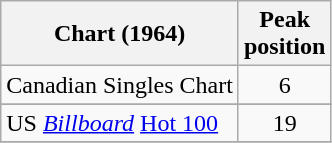<table class="wikitable sortable" border="1">
<tr>
<th scope="col">Chart (1964)</th>
<th scope="col">Peak<br>position</th>
</tr>
<tr>
<td>Canadian Singles Chart</td>
<td style="text-align:center;">6</td>
</tr>
<tr>
</tr>
<tr>
<td>US <em><a href='#'>Billboard</a></em> <a href='#'>Hot 100</a></td>
<td style="text-align:center;">19</td>
</tr>
<tr>
</tr>
</table>
